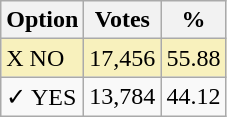<table class="wikitable">
<tr>
<th>Option</th>
<th>Votes</th>
<th>%</th>
</tr>
<tr>
<td style=background:#f8f1bd>X NO</td>
<td style=background:#f8f1bd>17,456</td>
<td style=background:#f8f1bd>55.88</td>
</tr>
<tr>
<td>✓ YES</td>
<td>13,784</td>
<td>44.12</td>
</tr>
</table>
